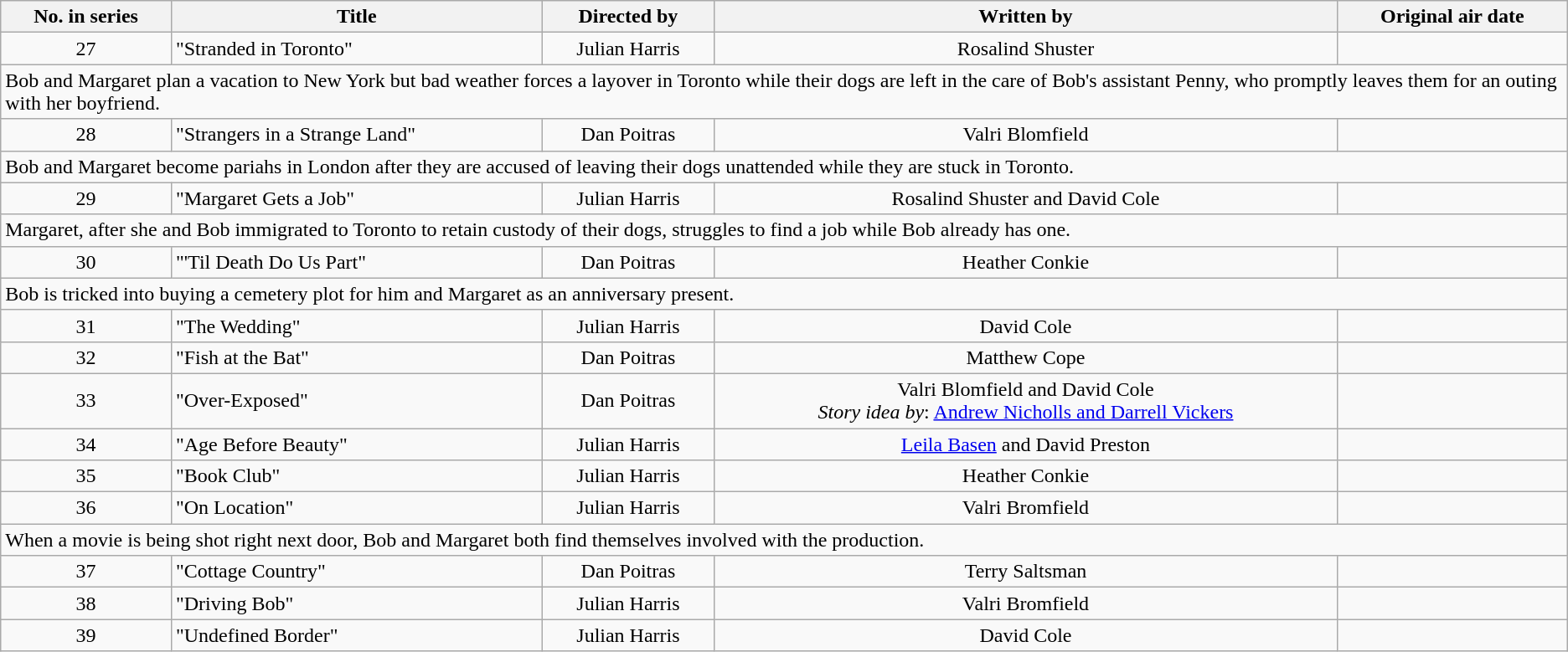<table class="wikitable plainrowheaders" style="text-align:center">
<tr>
<th scope="col">No. in series</th>
<th scope="col">Title</th>
<th scope="col">Directed by</th>
<th scope="col">Written by</th>
<th scope="col">Original air date</th>
</tr>
<tr>
<td scope="row">27</td>
<td style="text-align:left">"Stranded in Toronto"</td>
<td style="text-align:center">Julian Harris</td>
<td style="text-align:center">Rosalind Shuster</td>
<td></td>
</tr>
<tr>
<td colspan="5" style="text-align:left">Bob and Margaret plan a vacation to New York but bad weather forces a layover in Toronto while their dogs are left in the care of Bob's assistant Penny, who promptly leaves them for an outing with her boyfriend.</td>
</tr>
<tr>
<td scope="row">28</td>
<td style="text-align:left">"Strangers in a Strange Land"</td>
<td style="text-align:center">Dan Poitras</td>
<td style="text-align:center">Valri Blomfield</td>
<td></td>
</tr>
<tr>
<td colspan="5" style="text-align:left">Bob and Margaret become pariahs in London after they are accused of leaving their dogs unattended while they are stuck in Toronto.</td>
</tr>
<tr>
<td scope="row">29</td>
<td style="text-align:left">"Margaret Gets a Job"</td>
<td style="text-align:center">Julian Harris</td>
<td style="text-align:center">Rosalind Shuster and David Cole</td>
<td></td>
</tr>
<tr>
<td colspan="5" style="text-align:left">Margaret, after she and Bob immigrated to Toronto to retain custody of their dogs, struggles to find a job while Bob already has one.</td>
</tr>
<tr>
<td scope="row">30</td>
<td style="text-align:left">"'Til Death Do Us Part"</td>
<td style="text-align:center">Dan Poitras</td>
<td style="text-align:center">Heather Conkie</td>
<td></td>
</tr>
<tr>
<td colspan="5" style="text-align:left">Bob is tricked into buying a cemetery plot for him and Margaret as an anniversary present.</td>
</tr>
<tr>
<td scope="row">31</td>
<td style="text-align:left">"The Wedding"</td>
<td style="text-align:center">Julian Harris</td>
<td style="text-align:center">David Cole</td>
<td></td>
</tr>
<tr>
<td scope="row">32</td>
<td style="text-align:left">"Fish at the Bat"</td>
<td style="text-align:center">Dan Poitras</td>
<td style="text-align:center">Matthew Cope</td>
<td></td>
</tr>
<tr>
<td scope="row">33</td>
<td style="text-align:left">"Over-Exposed"</td>
<td style="text-align:center">Dan Poitras</td>
<td style="text-align:center">Valri Blomfield and David Cole<br><em>Story idea by</em>: <a href='#'>Andrew Nicholls and Darrell Vickers</a></td>
<td></td>
</tr>
<tr>
<td scope="row">34</td>
<td style="text-align:left">"Age Before Beauty"</td>
<td style="text-align:center">Julian Harris</td>
<td style="text-align:center"><a href='#'>Leila Basen</a> and David Preston</td>
<td></td>
</tr>
<tr>
<td scope="row">35</td>
<td style="text-align:left">"Book Club"</td>
<td style="text-align:center">Julian Harris</td>
<td style="text-align:center">Heather Conkie</td>
<td></td>
</tr>
<tr>
<td scope="row">36</td>
<td style="text-align:left">"On Location"</td>
<td style="text-align:center">Julian Harris</td>
<td style="text-align:center">Valri Bromfield</td>
<td></td>
</tr>
<tr>
<td colspan="5" style="text-align:left">When a movie is being shot right next door, Bob and Margaret both find themselves involved with the production.</td>
</tr>
<tr>
<td scope="row">37</td>
<td style="text-align:left">"Cottage Country"</td>
<td style="text-align:center">Dan Poitras</td>
<td style="text-align:center">Terry Saltsman</td>
<td></td>
</tr>
<tr>
<td scope="row">38</td>
<td style="text-align:left">"Driving Bob"</td>
<td style="text-align:center">Julian Harris</td>
<td style="text-align:center">Valri Bromfield</td>
<td></td>
</tr>
<tr>
<td scope="row">39</td>
<td style="text-align:left">"Undefined Border"</td>
<td style="text-align:center">Julian Harris</td>
<td style="text-align:center">David Cole</td>
<td></td>
</tr>
</table>
